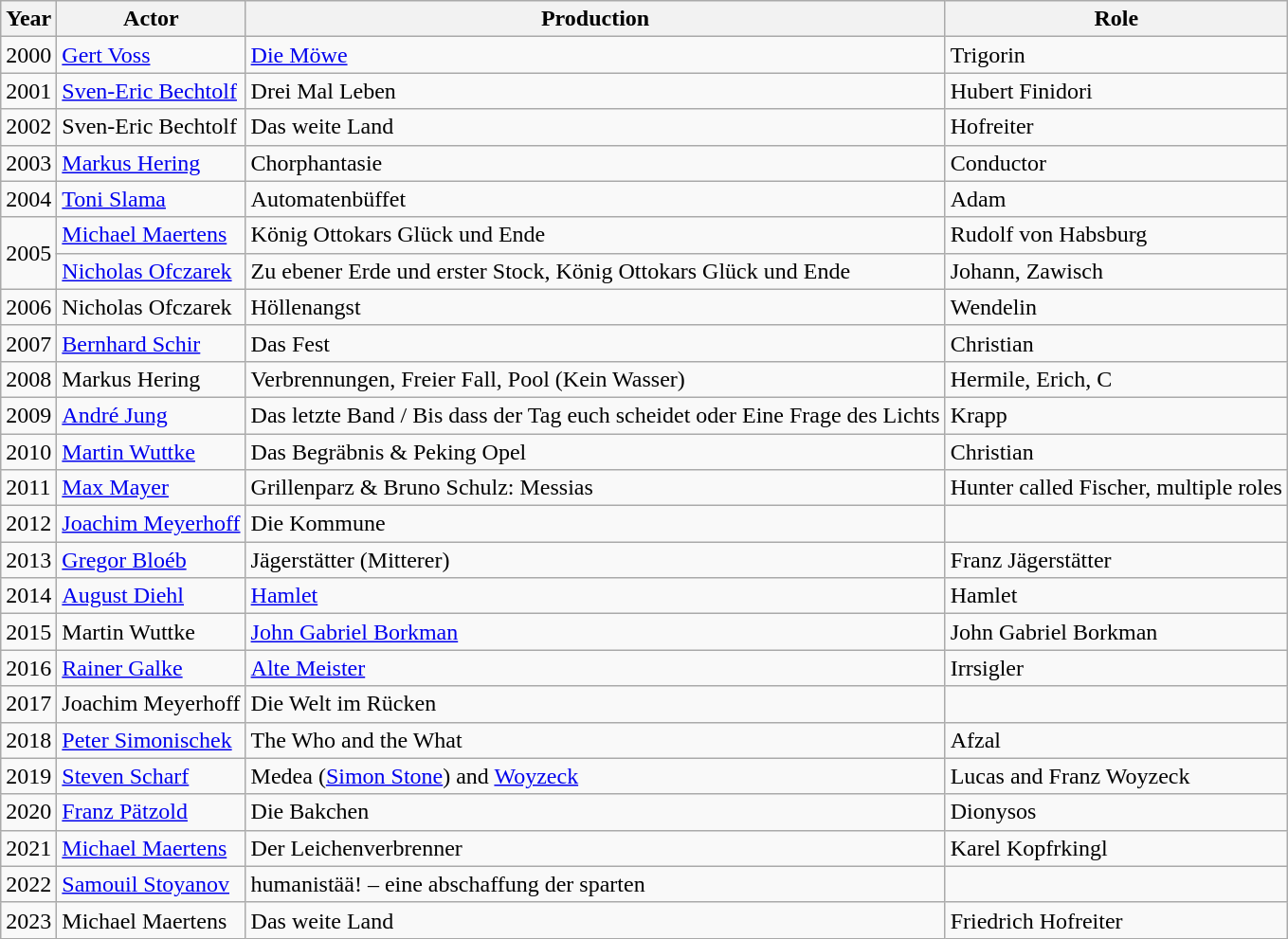<table class="wikitable zebra">
<tr>
<th>Year</th>
<th>Actor</th>
<th>Production</th>
<th>Role</th>
</tr>
<tr>
<td>2000</td>
<td><a href='#'>Gert Voss</a></td>
<td><a href='#'>Die Möwe</a></td>
<td>Trigorin</td>
</tr>
<tr>
<td>2001</td>
<td><a href='#'>Sven-Eric Bechtolf</a></td>
<td>Drei Mal Leben</td>
<td>Hubert Finidori</td>
</tr>
<tr>
<td>2002</td>
<td>Sven-Eric Bechtolf</td>
<td>Das weite Land</td>
<td>Hofreiter</td>
</tr>
<tr>
<td>2003</td>
<td><a href='#'>Markus Hering</a></td>
<td>Chorphantasie</td>
<td>Conductor</td>
</tr>
<tr>
<td>2004</td>
<td><a href='#'>Toni Slama</a></td>
<td>Automatenbüffet</td>
<td>Adam</td>
</tr>
<tr>
<td rowspan="2">2005</td>
<td><a href='#'>Michael Maertens</a></td>
<td>König Ottokars Glück und Ende</td>
<td>Rudolf von Habsburg</td>
</tr>
<tr>
<td><a href='#'>Nicholas Ofczarek</a></td>
<td>Zu ebener Erde und erster Stock, König Ottokars Glück und Ende</td>
<td>Johann, Zawisch</td>
</tr>
<tr>
<td>2006</td>
<td>Nicholas Ofczarek</td>
<td>Höllenangst</td>
<td>Wendelin</td>
</tr>
<tr>
<td>2007</td>
<td><a href='#'>Bernhard Schir</a></td>
<td>Das Fest</td>
<td>Christian</td>
</tr>
<tr>
<td>2008</td>
<td>Markus Hering</td>
<td>Verbrennungen, Freier Fall, Pool (Kein Wasser)</td>
<td>Hermile, Erich, C</td>
</tr>
<tr>
<td>2009</td>
<td><a href='#'>André Jung</a></td>
<td>Das letzte Band / Bis dass der Tag euch scheidet oder Eine Frage des Lichts</td>
<td>Krapp</td>
</tr>
<tr>
<td>2010</td>
<td><a href='#'>Martin Wuttke</a></td>
<td>Das Begräbnis & Peking Opel</td>
<td>Christian</td>
</tr>
<tr>
<td>2011</td>
<td><a href='#'>Max Mayer</a></td>
<td>Grillenparz & Bruno Schulz: Messias</td>
<td>Hunter called Fischer, multiple roles</td>
</tr>
<tr>
<td>2012</td>
<td><a href='#'>Joachim Meyerhoff</a></td>
<td>Die Kommune</td>
</tr>
<tr>
<td>2013</td>
<td><a href='#'>Gregor Bloéb</a></td>
<td>Jägerstätter (Mitterer)</td>
<td>Franz Jägerstätter</td>
</tr>
<tr>
<td>2014</td>
<td><a href='#'>August Diehl</a></td>
<td><a href='#'>Hamlet</a></td>
<td>Hamlet</td>
</tr>
<tr>
<td>2015</td>
<td>Martin Wuttke</td>
<td><a href='#'>John Gabriel Borkman</a></td>
<td>John Gabriel Borkman</td>
</tr>
<tr>
<td>2016</td>
<td><a href='#'>Rainer Galke</a></td>
<td><a href='#'>Alte Meister</a></td>
<td>Irrsigler</td>
</tr>
<tr>
<td>2017</td>
<td>Joachim Meyerhoff</td>
<td>Die Welt im Rücken</td>
<td></td>
</tr>
<tr>
<td>2018</td>
<td><a href='#'>Peter Simonischek</a></td>
<td>The Who and the What</td>
<td>Afzal</td>
</tr>
<tr>
<td>2019</td>
<td><a href='#'>Steven Scharf</a></td>
<td>Medea (<a href='#'>Simon Stone</a>) and <a href='#'>Woyzeck</a></td>
<td>Lucas and Franz Woyzeck</td>
</tr>
<tr>
<td>2020</td>
<td><a href='#'>Franz Pätzold</a></td>
<td>Die Bakchen</td>
<td>Dionysos</td>
</tr>
<tr>
<td>2021</td>
<td><a href='#'>Michael Maertens</a></td>
<td>Der Leichenverbrenner</td>
<td>Karel Kopfrkingl</td>
</tr>
<tr>
<td>2022</td>
<td><a href='#'>Samouil Stoyanov</a></td>
<td>humanistää! – eine abschaffung der sparten</td>
<td></td>
</tr>
<tr>
<td>2023</td>
<td>Michael Maertens</td>
<td>Das weite Land</td>
<td>Friedrich Hofreiter</td>
</tr>
</table>
